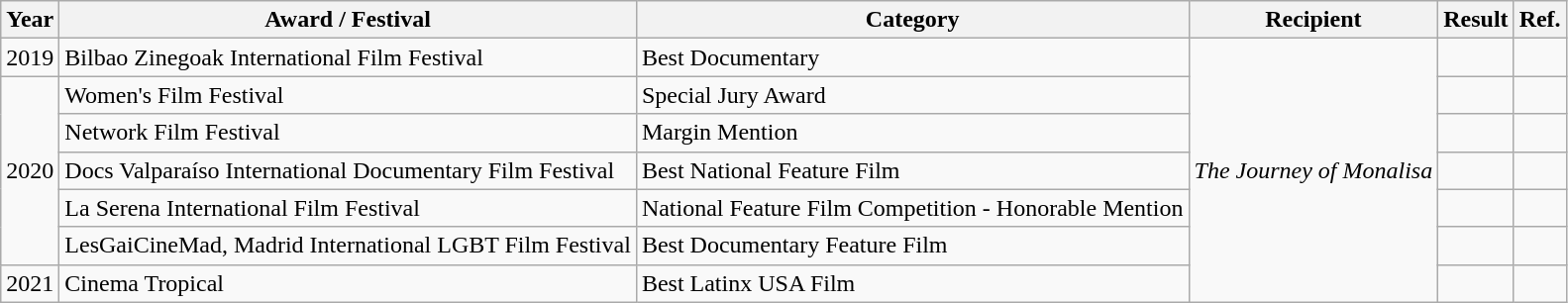<table class="wikitable">
<tr>
<th>Year</th>
<th>Award / Festival</th>
<th>Category</th>
<th>Recipient</th>
<th>Result</th>
<th>Ref.</th>
</tr>
<tr>
<td>2019</td>
<td>Bilbao Zinegoak International Film Festival</td>
<td>Best Documentary</td>
<td rowspan="7"><em>The Journey of Monalisa</em></td>
<td></td>
<td></td>
</tr>
<tr>
<td rowspan="5">2020</td>
<td>Women's Film Festival</td>
<td>Special Jury Award</td>
<td></td>
<td></td>
</tr>
<tr>
<td>Network Film Festival</td>
<td>Margin Mention</td>
<td></td>
<td></td>
</tr>
<tr>
<td>Docs Valparaíso International Documentary Film Festival</td>
<td>Best National Feature Film</td>
<td></td>
<td></td>
</tr>
<tr>
<td>La Serena International Film Festival</td>
<td>National Feature Film Competition - Honorable Mention</td>
<td></td>
<td></td>
</tr>
<tr>
<td>LesGaiCineMad, Madrid International LGBT Film Festival</td>
<td>Best Documentary Feature Film</td>
<td></td>
<td></td>
</tr>
<tr>
<td>2021</td>
<td>Cinema Tropical</td>
<td>Best Latinx USA Film</td>
<td></td>
<td></td>
</tr>
</table>
